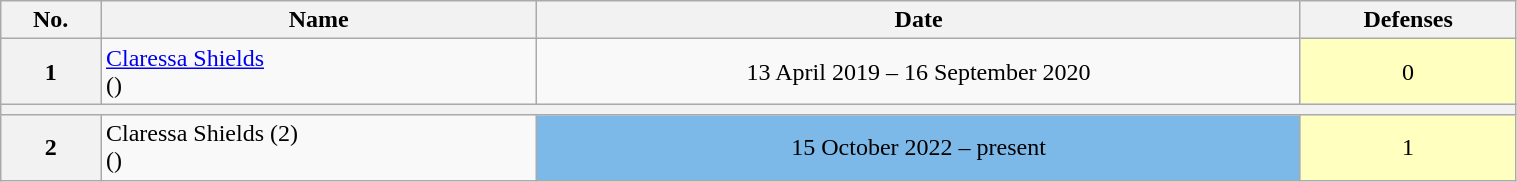<table class="wikitable sortable" style="width:80%;">
<tr>
<th>No.</th>
<th>Name</th>
<th>Date</th>
<th>Defenses</th>
</tr>
<tr align=center>
<th>1</th>
<td align=left><a href='#'>Claressa Shields</a><br>()</td>
<td>13 April 2019 – 16 September 2020</td>
<td style="background:#ffffbf;">0</td>
</tr>
<tr>
<th colspan=4></th>
</tr>
<tr>
<th>2</th>
<td align="left">Claressa Shields (2)<br>()</td>
<td style="background:#7CB9E8;" align="center">15 October 2022 – present</td>
<td style="background:#ffffbf;" align="center">1</td>
</tr>
</table>
